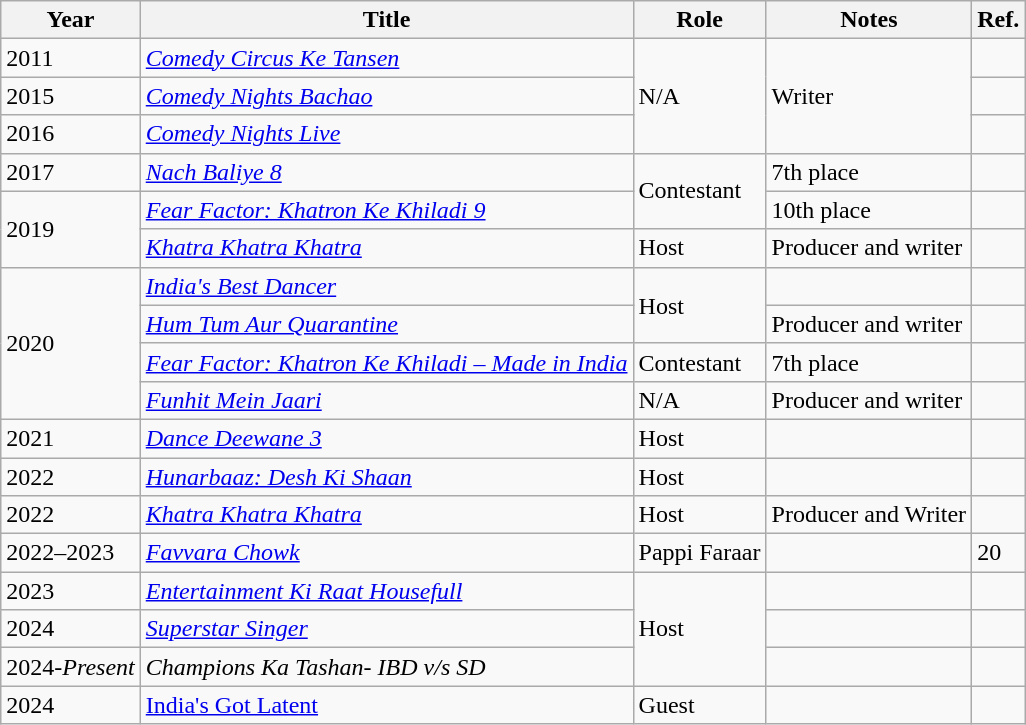<table class="wikitable">
<tr>
<th>Year</th>
<th>Title</th>
<th>Role</th>
<th>Notes</th>
<th>Ref.</th>
</tr>
<tr>
<td>2011</td>
<td><a href='#'><em> Comedy Circus Ke Tansen</em></a></td>
<td rowspan=3>N/A</td>
<td rowspan=3>Writer</td>
<td></td>
</tr>
<tr>
<td>2015</td>
<td><em><a href='#'>Comedy Nights Bachao</a></em></td>
<td></td>
</tr>
<tr>
<td>2016</td>
<td><em><a href='#'>Comedy Nights Live</a></em></td>
<td></td>
</tr>
<tr>
<td>2017</td>
<td><a href='#'><em>Nach Baliye 8</em></a></td>
<td rowspan="2">Contestant</td>
<td>7th place</td>
<td></td>
</tr>
<tr>
<td rowspan="2">2019</td>
<td><em><a href='#'>Fear Factor: Khatron Ke Khiladi 9</a></em></td>
<td>10th place</td>
<td></td>
</tr>
<tr>
<td><em><a href='#'>Khatra Khatra Khatra</a></em></td>
<td>Host</td>
<td>Producer and writer</td>
<td></td>
</tr>
<tr>
<td rowspan="4">2020</td>
<td><em><a href='#'>India's Best Dancer</a></em></td>
<td rowspan="2">Host</td>
<td></td>
<td></td>
</tr>
<tr>
<td><em><a href='#'>Hum Tum Aur Quarantine</a></em></td>
<td>Producer and writer</td>
<td></td>
</tr>
<tr>
<td><em><a href='#'>Fear Factor: Khatron Ke Khiladi – Made in India</a></em></td>
<td>Contestant</td>
<td>7th place</td>
<td></td>
</tr>
<tr>
<td><em><a href='#'>Funhit Mein Jaari</a></em></td>
<td>N/A</td>
<td>Producer and writer</td>
<td></td>
</tr>
<tr>
<td>2021</td>
<td><em><a href='#'>Dance Deewane 3</a></em></td>
<td>Host</td>
<td></td>
<td></td>
</tr>
<tr>
<td>2022</td>
<td><em><a href='#'>Hunarbaaz: Desh Ki Shaan</a></em></td>
<td>Host</td>
<td></td>
<td></td>
</tr>
<tr>
<td>2022</td>
<td><em><a href='#'>Khatra Khatra Khatra</a></em></td>
<td>Host</td>
<td>Producer and Writer</td>
<td></td>
</tr>
<tr>
<td>2022–2023</td>
<td><em><a href='#'>Favvara Chowk</a></em></td>
<td>Pappi Faraar</td>
<td></td>
<td>20</td>
</tr>
<tr>
<td>2023</td>
<td><em><a href='#'>Entertainment Ki Raat Housefull</a></em></td>
<td rowspan="3">Host</td>
<td></td>
<td></td>
</tr>
<tr>
<td>2024</td>
<td><em><a href='#'>Superstar Singer</a></em></td>
<td></td>
<td></td>
</tr>
<tr>
<td>2024<em>-Present</em></td>
<td><em>Champions Ka Tashan- IBD v/s SD</em></td>
<td></td>
<td></td>
</tr>
<tr>
<td>2024</td>
<td><a href='#'>India's Got Latent</a></td>
<td>Guest</td>
<td></td>
<td></td>
</tr>
</table>
